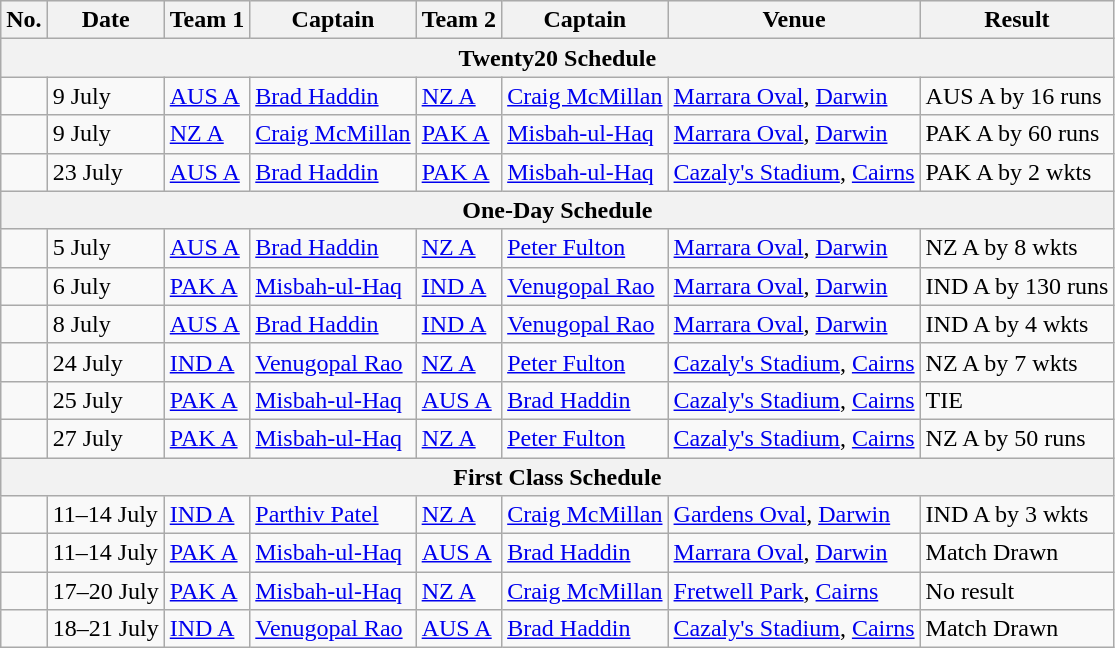<table class="wikitable">
<tr style="background:#efefef;">
<th>No.</th>
<th>Date</th>
<th>Team 1</th>
<th>Captain</th>
<th>Team 2</th>
<th>Captain</th>
<th>Venue</th>
<th>Result</th>
</tr>
<tr>
<th colspan="8">Twenty20 Schedule</th>
</tr>
<tr>
<td></td>
<td>9 July</td>
<td> <a href='#'>AUS A</a></td>
<td><a href='#'>Brad Haddin</a></td>
<td> <a href='#'>NZ A</a></td>
<td><a href='#'>Craig McMillan</a></td>
<td><a href='#'>Marrara Oval</a>, <a href='#'>Darwin</a></td>
<td>AUS A by 16 runs</td>
</tr>
<tr>
<td></td>
<td>9 July</td>
<td> <a href='#'>NZ A</a></td>
<td><a href='#'>Craig McMillan</a></td>
<td> <a href='#'>PAK A</a></td>
<td><a href='#'>Misbah-ul-Haq</a></td>
<td><a href='#'>Marrara Oval</a>, <a href='#'>Darwin</a></td>
<td>PAK A by 60 runs</td>
</tr>
<tr>
<td></td>
<td>23 July</td>
<td> <a href='#'>AUS A</a></td>
<td><a href='#'>Brad Haddin</a></td>
<td> <a href='#'>PAK A</a></td>
<td><a href='#'>Misbah-ul-Haq</a></td>
<td><a href='#'>Cazaly's Stadium</a>, <a href='#'>Cairns</a></td>
<td>PAK A by 2 wkts</td>
</tr>
<tr>
<th colspan="8">One-Day Schedule</th>
</tr>
<tr>
<td></td>
<td>5 July</td>
<td> <a href='#'>AUS A</a></td>
<td><a href='#'>Brad Haddin</a></td>
<td> <a href='#'>NZ A</a></td>
<td><a href='#'>Peter Fulton</a></td>
<td><a href='#'>Marrara Oval</a>, <a href='#'>Darwin</a></td>
<td>NZ A by 8 wkts</td>
</tr>
<tr>
<td></td>
<td>6 July</td>
<td> <a href='#'>PAK A</a></td>
<td><a href='#'>Misbah-ul-Haq</a></td>
<td> <a href='#'>IND A</a></td>
<td><a href='#'>Venugopal Rao</a></td>
<td><a href='#'>Marrara Oval</a>, <a href='#'>Darwin</a></td>
<td>IND A by 130 runs</td>
</tr>
<tr>
<td></td>
<td>8 July</td>
<td> <a href='#'>AUS A</a></td>
<td><a href='#'>Brad Haddin</a></td>
<td> <a href='#'>IND A</a></td>
<td><a href='#'>Venugopal Rao</a></td>
<td><a href='#'>Marrara Oval</a>, <a href='#'>Darwin</a></td>
<td>IND A by 4 wkts</td>
</tr>
<tr>
<td></td>
<td>24 July</td>
<td> <a href='#'>IND A</a></td>
<td><a href='#'>Venugopal Rao</a></td>
<td> <a href='#'>NZ A</a></td>
<td><a href='#'>Peter Fulton</a></td>
<td><a href='#'>Cazaly's Stadium</a>, <a href='#'>Cairns</a></td>
<td>NZ A by 7 wkts</td>
</tr>
<tr>
<td></td>
<td>25 July</td>
<td> <a href='#'>PAK A</a></td>
<td><a href='#'>Misbah-ul-Haq</a></td>
<td> <a href='#'>AUS A</a></td>
<td><a href='#'>Brad Haddin</a></td>
<td><a href='#'>Cazaly's Stadium</a>, <a href='#'>Cairns</a></td>
<td>TIE</td>
</tr>
<tr>
<td></td>
<td>27 July</td>
<td> <a href='#'>PAK A</a></td>
<td><a href='#'>Misbah-ul-Haq</a></td>
<td> <a href='#'>NZ A</a></td>
<td><a href='#'>Peter Fulton</a></td>
<td><a href='#'>Cazaly's Stadium</a>, <a href='#'>Cairns</a></td>
<td>NZ A by 50 runs</td>
</tr>
<tr>
<th colspan="8">First Class Schedule</th>
</tr>
<tr>
<td></td>
<td>11–14 July</td>
<td> <a href='#'>IND A</a></td>
<td><a href='#'>Parthiv Patel</a></td>
<td> <a href='#'>NZ A</a></td>
<td><a href='#'>Craig McMillan</a></td>
<td><a href='#'>Gardens Oval</a>, <a href='#'>Darwin</a></td>
<td>IND A by 3 wkts</td>
</tr>
<tr>
<td></td>
<td>11–14 July</td>
<td> <a href='#'>PAK A</a></td>
<td><a href='#'>Misbah-ul-Haq</a></td>
<td> <a href='#'>AUS A</a></td>
<td><a href='#'>Brad Haddin</a></td>
<td><a href='#'>Marrara Oval</a>, <a href='#'>Darwin</a></td>
<td>Match Drawn</td>
</tr>
<tr>
<td></td>
<td>17–20 July</td>
<td> <a href='#'>PAK A</a></td>
<td><a href='#'>Misbah-ul-Haq</a></td>
<td> <a href='#'>NZ A</a></td>
<td><a href='#'>Craig McMillan</a></td>
<td><a href='#'>Fretwell Park</a>, <a href='#'>Cairns</a></td>
<td>No result</td>
</tr>
<tr>
<td></td>
<td>18–21 July</td>
<td> <a href='#'>IND A</a></td>
<td><a href='#'>Venugopal Rao</a></td>
<td> <a href='#'>AUS A</a></td>
<td><a href='#'>Brad Haddin</a></td>
<td><a href='#'>Cazaly's Stadium</a>, <a href='#'>Cairns</a></td>
<td>Match Drawn</td>
</tr>
</table>
